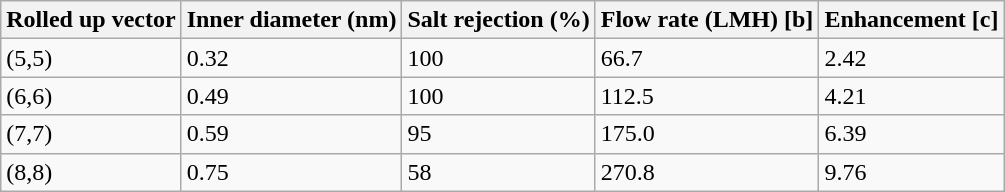<table class="wikitable">
<tr>
<th>Rolled up vector</th>
<th>Inner diameter (nm)</th>
<th>Salt rejection (%)</th>
<th>Flow rate (LMH) [b]</th>
<th>Enhancement [c]</th>
</tr>
<tr>
<td>(5,5)</td>
<td>0.32</td>
<td>100</td>
<td>66.7</td>
<td>2.42</td>
</tr>
<tr>
<td>(6,6)</td>
<td>0.49</td>
<td>100</td>
<td>112.5</td>
<td>4.21</td>
</tr>
<tr>
<td>(7,7)</td>
<td>0.59</td>
<td>95</td>
<td>175.0</td>
<td>6.39</td>
</tr>
<tr>
<td>(8,8)</td>
<td>0.75</td>
<td>58</td>
<td>270.8</td>
<td>9.76</td>
</tr>
</table>
